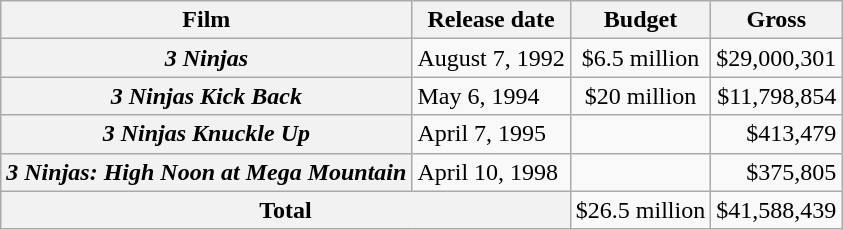<table class="wikitable plainrowheaders" border="1">
<tr>
<th scope="col">Film</th>
<th scope="col">Release date</th>
<th scope="col">Budget</th>
<th scope="col">Gross</th>
</tr>
<tr>
<th scope="row"><em>3 Ninjas</em></th>
<td>August 7, 1992</td>
<td style="text-align:center;">$6.5 million</td>
<td style="text-align:right;">$29,000,301</td>
</tr>
<tr>
<th scope="row"><em>3 Ninjas Kick Back</em></th>
<td>May 6, 1994</td>
<td style="text-align:center;">$20 million</td>
<td style="text-align:right;">$11,798,854</td>
</tr>
<tr>
<th scope="row"><em>3 Ninjas Knuckle Up</em></th>
<td>April 7, 1995</td>
<td></td>
<td style="text-align:right;">$413,479</td>
</tr>
<tr>
<th scope="row"><em>3 Ninjas: High Noon at Mega Mountain</em></th>
<td>April 10, 1998</td>
<td></td>
<td style="text-align:right;">$375,805</td>
</tr>
<tr>
<th colspan=2>Total</th>
<td style="text-align:center;">$26.5 million</td>
<td style="text-align:right;">$41,588,439</td>
</tr>
</table>
